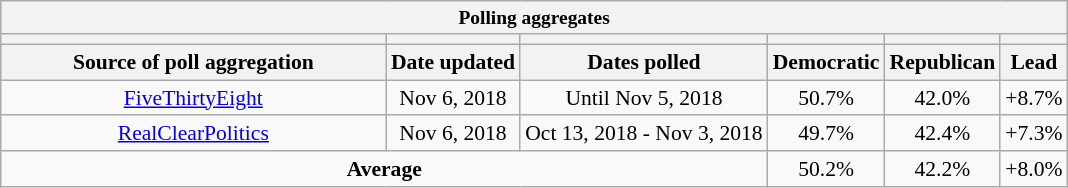<table class="wikitable" style="font-size:90%;text-align:center;">
<tr valign=bottom style="font-size:90%;">
<th colspan="6">Polling aggregates</th>
</tr>
<tr>
<th></th>
<th></th>
<th></th>
<th></th>
<th></th>
<th></th>
</tr>
<tr>
<th style="width:250px;">Source of poll aggregation</th>
<th>Date updated</th>
<th>Dates polled</th>
<th>Democratic</th>
<th>Republican</th>
<th>Lead</th>
</tr>
<tr>
<td><a href='#'>FiveThirtyEight</a></td>
<td>Nov 6, 2018</td>
<td>Until Nov 5, 2018</td>
<td>50.7%</td>
<td>42.0%</td>
<td>+8.7%</td>
</tr>
<tr>
<td><a href='#'>RealClearPolitics</a></td>
<td>Nov 6, 2018</td>
<td>Oct 13, 2018 - Nov 3, 2018</td>
<td>49.7%</td>
<td>42.4%</td>
<td>+7.3%</td>
</tr>
<tr>
<td colspan="3"><strong>Average</strong></td>
<td>50.2%</td>
<td>42.2%</td>
<td>+8.0%</td>
</tr>
</table>
